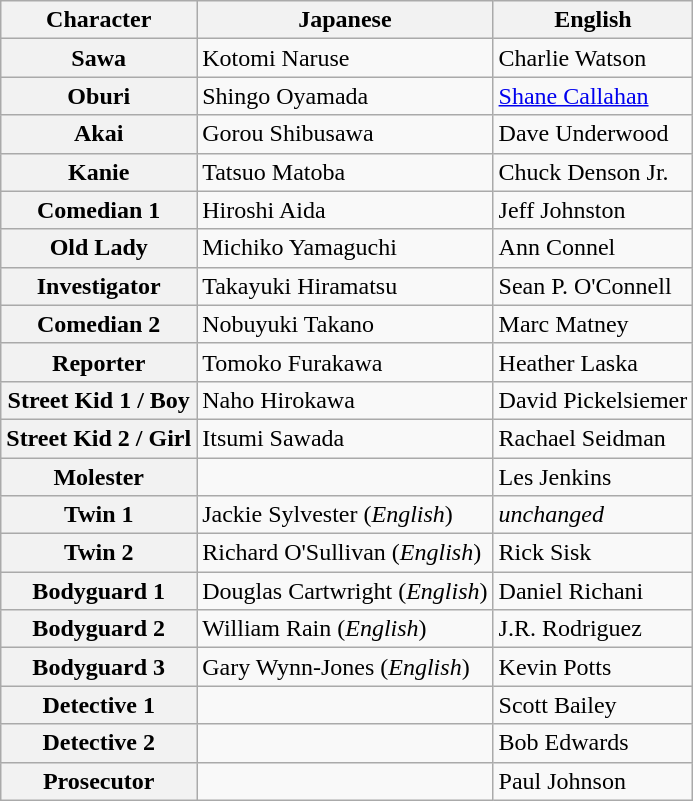<table class="wikitable mw-collapsible">
<tr>
<th>Character</th>
<th>Japanese</th>
<th>English</th>
</tr>
<tr>
<th>Sawa</th>
<td>Kotomi Naruse</td>
<td>Charlie Watson</td>
</tr>
<tr>
<th>Oburi</th>
<td>Shingo Oyamada</td>
<td><a href='#'>Shane Callahan</a></td>
</tr>
<tr>
<th>Akai</th>
<td>Gorou Shibusawa</td>
<td>Dave Underwood</td>
</tr>
<tr>
<th>Kanie</th>
<td>Tatsuo Matoba</td>
<td>Chuck Denson Jr.</td>
</tr>
<tr>
<th>Comedian 1</th>
<td>Hiroshi Aida</td>
<td>Jeff Johnston</td>
</tr>
<tr>
<th>Old Lady</th>
<td>Michiko Yamaguchi</td>
<td>Ann Connel</td>
</tr>
<tr>
<th>Investigator</th>
<td>Takayuki Hiramatsu</td>
<td>Sean P. O'Connell</td>
</tr>
<tr>
<th>Comedian 2</th>
<td>Nobuyuki Takano</td>
<td>Marc Matney</td>
</tr>
<tr>
<th>Reporter</th>
<td>Tomoko Furakawa</td>
<td>Heather Laska</td>
</tr>
<tr>
<th>Street Kid 1 / Boy</th>
<td>Naho Hirokawa</td>
<td>David Pickelsiemer</td>
</tr>
<tr>
<th>Street Kid 2 / Girl</th>
<td>Itsumi Sawada</td>
<td>Rachael Seidman</td>
</tr>
<tr>
<th>Molester</th>
<td></td>
<td>Les Jenkins</td>
</tr>
<tr>
<th>Twin 1</th>
<td>Jackie Sylvester (<em>English</em>)</td>
<td><em>unchanged</em></td>
</tr>
<tr>
<th>Twin 2</th>
<td>Richard O'Sullivan (<em>English</em>)</td>
<td>Rick Sisk</td>
</tr>
<tr>
<th>Bodyguard 1</th>
<td>Douglas Cartwright (<em>English</em>)</td>
<td>Daniel Richani</td>
</tr>
<tr>
<th>Bodyguard 2</th>
<td>William Rain (<em>English</em>)</td>
<td>J.R. Rodriguez</td>
</tr>
<tr>
<th>Bodyguard 3</th>
<td>Gary Wynn-Jones (<em>English</em>)</td>
<td>Kevin Potts</td>
</tr>
<tr>
<th>Detective 1</th>
<td></td>
<td>Scott Bailey</td>
</tr>
<tr>
<th>Detective 2</th>
<td></td>
<td>Bob Edwards</td>
</tr>
<tr>
<th>Prosecutor</th>
<td></td>
<td>Paul Johnson</td>
</tr>
</table>
